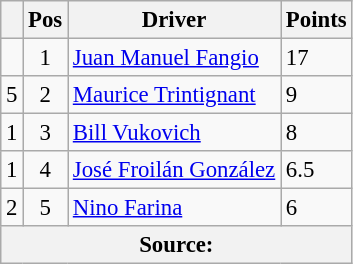<table class="wikitable" style="font-size: 95%;">
<tr>
<th></th>
<th>Pos</th>
<th>Driver</th>
<th>Points</th>
</tr>
<tr>
<td align="left"></td>
<td align="center">1</td>
<td> <a href='#'>Juan Manuel Fangio</a></td>
<td align="left">17</td>
</tr>
<tr>
<td align="left"> 5</td>
<td align="center">2</td>
<td> <a href='#'>Maurice Trintignant</a></td>
<td align="left">9</td>
</tr>
<tr>
<td align="left"> 1</td>
<td align="center">3</td>
<td> <a href='#'>Bill Vukovich</a></td>
<td align="left">8</td>
</tr>
<tr>
<td align="left"> 1</td>
<td align="center">4</td>
<td> <a href='#'>José Froilán González</a></td>
<td align="left">6.5</td>
</tr>
<tr>
<td align="left"> 2</td>
<td align="center">5</td>
<td> <a href='#'>Nino Farina</a></td>
<td align="left">6</td>
</tr>
<tr>
<th colspan=4>Source: </th>
</tr>
</table>
